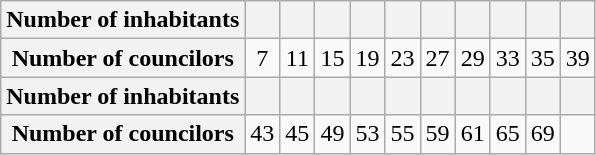<table class="wikitable" style="text-align:center;" align="center">
<tr>
<th>Number of inhabitants</th>
<th></th>
<th></th>
<th></th>
<th></th>
<th></th>
<th></th>
<th></th>
<th></th>
<th></th>
<th></th>
</tr>
<tr>
<th>Number of councilors</th>
<td>7</td>
<td>11</td>
<td>15</td>
<td>19</td>
<td>23</td>
<td>27</td>
<td>29</td>
<td>33</td>
<td>35</td>
<td>39</td>
</tr>
<tr>
<th>Number of inhabitants</th>
<th></th>
<th></th>
<th></th>
<th></th>
<th></th>
<th></th>
<th></th>
<th></th>
<th></th>
<th></th>
</tr>
<tr>
<th>Number of councilors</th>
<td>43</td>
<td>45</td>
<td>49</td>
<td>53</td>
<td>55</td>
<td>59</td>
<td>61</td>
<td>65</td>
<td>69</td>
<td></td>
</tr>
</table>
